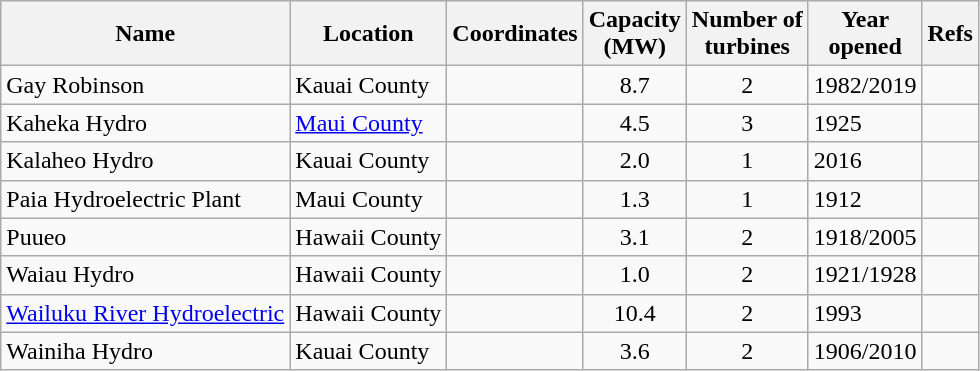<table class="wikitable sortable">
<tr>
<th>Name</th>
<th>Location</th>
<th>Coordinates</th>
<th>Capacity<br>(MW)</th>
<th>Number of<br>turbines</th>
<th>Year<br>opened</th>
<th>Refs</th>
</tr>
<tr>
<td>Gay Robinson</td>
<td>Kauai County</td>
<td></td>
<td align="center">8.7</td>
<td align="center">2</td>
<td>1982/2019</td>
<td></td>
</tr>
<tr>
<td>Kaheka Hydro</td>
<td><a href='#'>Maui County</a></td>
<td></td>
<td align="center">4.5</td>
<td align="center">3</td>
<td>1925</td>
<td></td>
</tr>
<tr>
<td>Kalaheo Hydro</td>
<td>Kauai County</td>
<td></td>
<td align="center">2.0</td>
<td align="center">1</td>
<td>2016</td>
<td></td>
</tr>
<tr>
<td>Paia Hydroelectric Plant</td>
<td>Maui County</td>
<td></td>
<td align="center">1.3</td>
<td align="center">1</td>
<td>1912</td>
<td></td>
</tr>
<tr>
<td>Puueo</td>
<td>Hawaii County</td>
<td></td>
<td align="center">3.1</td>
<td align="center">2</td>
<td>1918/2005</td>
<td></td>
</tr>
<tr>
<td>Waiau Hydro</td>
<td>Hawaii County</td>
<td></td>
<td align="center">1.0</td>
<td align="center">2</td>
<td>1921/1928</td>
<td></td>
</tr>
<tr>
<td><a href='#'>Wailuku River Hydroelectric</a></td>
<td>Hawaii County</td>
<td></td>
<td align="center">10.4</td>
<td align="center">2</td>
<td>1993</td>
<td></td>
</tr>
<tr>
<td>Wainiha Hydro</td>
<td>Kauai County</td>
<td></td>
<td align="center">3.6</td>
<td align="center">2</td>
<td>1906/2010</td>
<td></td>
</tr>
</table>
